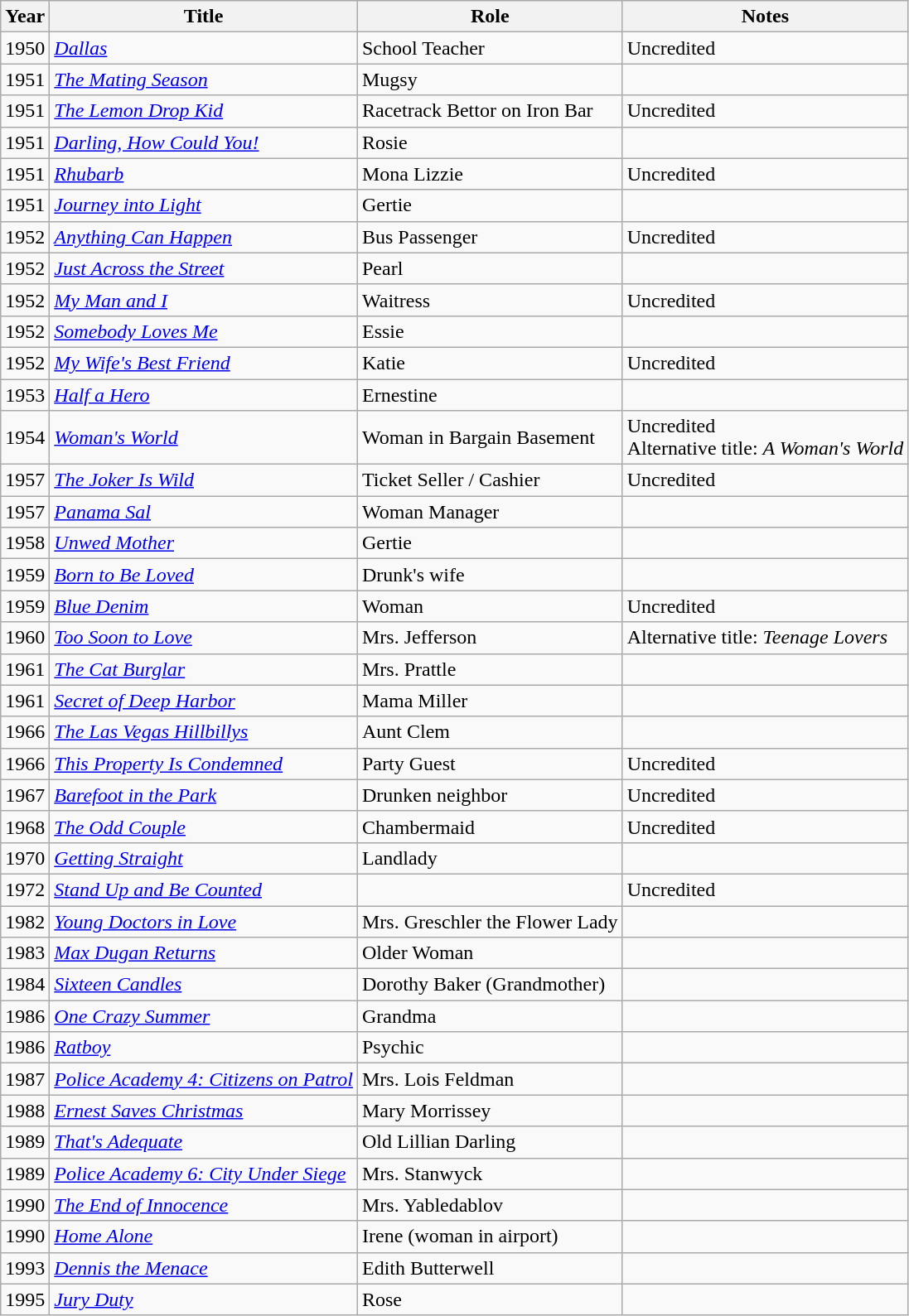<table class="wikitable sortable">
<tr>
<th>Year</th>
<th>Title</th>
<th>Role</th>
<th class="unsortable">Notes</th>
</tr>
<tr>
<td>1950</td>
<td><em><a href='#'>Dallas</a></em></td>
<td>School Teacher</td>
<td>Uncredited</td>
</tr>
<tr>
<td>1951</td>
<td><em><a href='#'>The Mating Season</a></em></td>
<td>Mugsy</td>
<td></td>
</tr>
<tr>
<td>1951</td>
<td><em><a href='#'>The Lemon Drop Kid</a></em></td>
<td>Racetrack Bettor on Iron Bar</td>
<td>Uncredited</td>
</tr>
<tr>
<td>1951</td>
<td><em><a href='#'>Darling, How Could You!</a></em></td>
<td>Rosie</td>
<td></td>
</tr>
<tr>
<td>1951</td>
<td><em><a href='#'>Rhubarb</a></em></td>
<td>Mona Lizzie</td>
<td>Uncredited</td>
</tr>
<tr>
<td>1951</td>
<td><em><a href='#'>Journey into Light</a></em></td>
<td>Gertie</td>
<td></td>
</tr>
<tr>
<td>1952</td>
<td><em><a href='#'>Anything Can Happen</a></em></td>
<td>Bus Passenger</td>
<td>Uncredited</td>
</tr>
<tr>
<td>1952</td>
<td><em><a href='#'>Just Across the Street</a></em></td>
<td>Pearl</td>
<td></td>
</tr>
<tr>
<td>1952</td>
<td><em><a href='#'>My Man and I</a></em></td>
<td>Waitress</td>
<td>Uncredited</td>
</tr>
<tr>
<td>1952</td>
<td><em><a href='#'>Somebody Loves Me</a></em></td>
<td>Essie</td>
<td></td>
</tr>
<tr>
<td>1952</td>
<td><em><a href='#'>My Wife's Best Friend</a></em></td>
<td>Katie</td>
<td>Uncredited</td>
</tr>
<tr>
<td>1953</td>
<td><em><a href='#'>Half a Hero</a></em></td>
<td>Ernestine</td>
<td></td>
</tr>
<tr>
<td>1954</td>
<td><em><a href='#'>Woman's World</a></em></td>
<td>Woman in Bargain Basement</td>
<td>Uncredited<br>Alternative title: <em>A Woman's World</em></td>
</tr>
<tr>
<td>1957</td>
<td><em><a href='#'>The Joker Is Wild</a></em></td>
<td>Ticket Seller / Cashier</td>
<td>Uncredited</td>
</tr>
<tr>
<td>1957</td>
<td><em><a href='#'>Panama Sal</a></em></td>
<td>Woman Manager</td>
<td></td>
</tr>
<tr>
<td>1958</td>
<td><em><a href='#'>Unwed Mother</a></em></td>
<td>Gertie</td>
<td></td>
</tr>
<tr>
<td>1959</td>
<td><em><a href='#'>Born to Be Loved</a></em></td>
<td>Drunk's wife</td>
<td></td>
</tr>
<tr>
<td>1959</td>
<td><em><a href='#'>Blue Denim</a></em></td>
<td>Woman</td>
<td>Uncredited</td>
</tr>
<tr>
<td>1960</td>
<td><em><a href='#'>Too Soon to Love</a></em></td>
<td>Mrs. Jefferson</td>
<td>Alternative title: <em>Teenage Lovers</em></td>
</tr>
<tr>
<td>1961</td>
<td><em><a href='#'>The Cat Burglar</a></em></td>
<td>Mrs. Prattle</td>
<td></td>
</tr>
<tr>
<td>1961</td>
<td><em><a href='#'>Secret of Deep Harbor</a></em></td>
<td>Mama Miller</td>
<td></td>
</tr>
<tr>
<td>1966</td>
<td><em><a href='#'>The Las Vegas Hillbillys</a></em></td>
<td>Aunt Clem</td>
<td></td>
</tr>
<tr>
<td>1966</td>
<td><em><a href='#'>This Property Is Condemned</a></em></td>
<td>Party Guest</td>
<td>Uncredited</td>
</tr>
<tr>
<td>1967</td>
<td><em><a href='#'>Barefoot in the Park</a></em></td>
<td>Drunken neighbor</td>
<td>Uncredited</td>
</tr>
<tr>
<td>1968</td>
<td><em><a href='#'>The Odd Couple</a></em></td>
<td>Chambermaid</td>
<td>Uncredited</td>
</tr>
<tr>
<td>1970</td>
<td><em><a href='#'>Getting Straight</a></em></td>
<td>Landlady</td>
<td></td>
</tr>
<tr>
<td>1972</td>
<td><em><a href='#'>Stand Up and Be Counted</a></em></td>
<td></td>
<td>Uncredited</td>
</tr>
<tr>
<td>1982</td>
<td><em><a href='#'>Young Doctors in Love</a></em></td>
<td>Mrs. Greschler the Flower Lady</td>
<td></td>
</tr>
<tr>
<td>1983</td>
<td><em><a href='#'>Max Dugan Returns</a></em></td>
<td>Older Woman</td>
<td></td>
</tr>
<tr>
<td>1984</td>
<td><em><a href='#'>Sixteen Candles</a></em></td>
<td>Dorothy Baker (Grandmother)</td>
<td></td>
</tr>
<tr>
<td>1986</td>
<td><em><a href='#'>One Crazy Summer</a></em></td>
<td>Grandma</td>
<td></td>
</tr>
<tr>
<td>1986</td>
<td><em><a href='#'>Ratboy</a></em></td>
<td>Psychic</td>
<td></td>
</tr>
<tr>
<td>1987</td>
<td><em><a href='#'>Police Academy 4: Citizens on Patrol</a></em></td>
<td>Mrs. Lois Feldman</td>
<td></td>
</tr>
<tr>
<td>1988</td>
<td><em><a href='#'>Ernest Saves Christmas</a></em></td>
<td>Mary Morrissey</td>
<td></td>
</tr>
<tr>
<td>1989</td>
<td><em><a href='#'>That's Adequate</a></em></td>
<td>Old Lillian Darling</td>
<td></td>
</tr>
<tr>
<td>1989</td>
<td><em><a href='#'>Police Academy 6: City Under Siege</a></em></td>
<td>Mrs. Stanwyck</td>
<td></td>
</tr>
<tr>
<td>1990</td>
<td><em><a href='#'>The End of Innocence</a></em></td>
<td>Mrs. Yabledablov</td>
<td></td>
</tr>
<tr>
<td>1990</td>
<td><em><a href='#'>Home Alone</a></em></td>
<td>Irene (woman in airport)</td>
<td></td>
</tr>
<tr>
<td>1993</td>
<td><em><a href='#'>Dennis the Menace</a></em></td>
<td>Edith Butterwell</td>
<td></td>
</tr>
<tr>
<td>1995</td>
<td><em><a href='#'>Jury Duty</a></em></td>
<td>Rose</td>
<td></td>
</tr>
</table>
